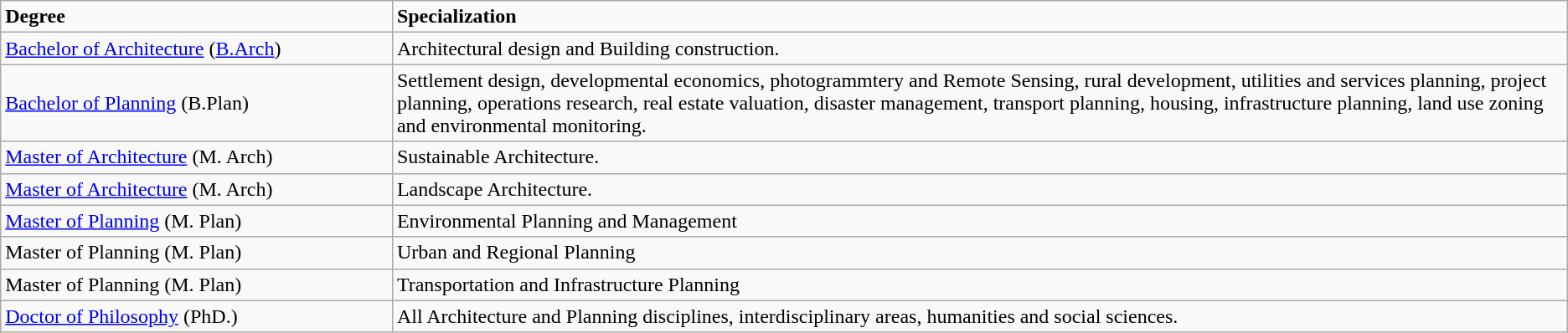<table class="wikitable">
<tr>
<td style="width:25%;"><strong>Degree</strong></td>
<td><strong>Specialization</strong></td>
</tr>
<tr>
<td style="width:25%;"><a href='#'>Bachelor of Architecture</a> (<a href='#'>B.Arch</a>)</td>
<td>Architectural design and Building construction.</td>
</tr>
<tr>
<td style="width:25%;"><a href='#'>Bachelor of Planning</a> (B.Plan)</td>
<td>Settlement design, developmental economics, photogrammtery and Remote Sensing, rural development, utilities and services planning, project planning, operations research, real estate valuation, disaster management, transport planning, housing, infrastructure planning, land use zoning and environmental monitoring.</td>
</tr>
<tr>
<td style="width:25%;"><a href='#'>Master of Architecture</a> (M. Arch)</td>
<td>Sustainable Architecture.</td>
</tr>
<tr>
<td style="width:25%;"><a href='#'>Master of Architecture</a> (M. Arch)</td>
<td>Landscape Architecture.</td>
</tr>
<tr>
<td style="width:25%;"><a href='#'>Master of Planning</a> (M. Plan)</td>
<td>Environmental Planning and Management</td>
</tr>
<tr>
<td>Master of Planning (M. Plan)</td>
<td>Urban and Regional Planning</td>
</tr>
<tr>
<td>Master of Planning (M. Plan)</td>
<td>Transportation and Infrastructure Planning</td>
</tr>
<tr>
<td style="width:25%;"><a href='#'>Doctor of Philosophy</a> (PhD.)</td>
<td>All Architecture and Planning disciplines, interdisciplinary areas, humanities and social sciences.</td>
</tr>
</table>
